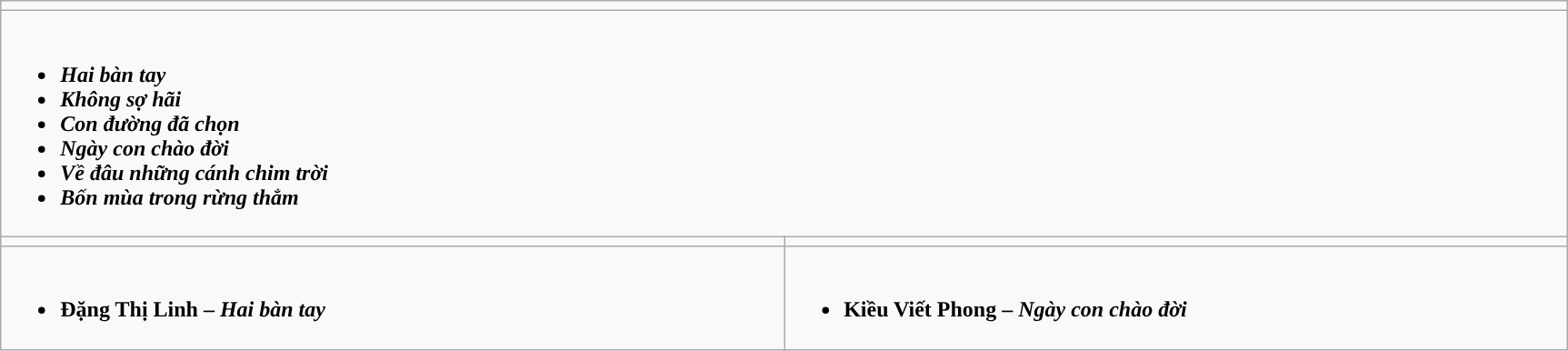<table class="wikitable" align="center" style="width:91%;">
<tr>
<td colspan="2" style="vertical-align:top; width:100%;"></td>
</tr>
<tr>
<td colspan="2" valign="top"><br><ul><li><strong><em><span>Hai bàn tay</span></em></strong></li><li><strong><em><span>Không sợ hãi</span></em></strong></li><li><strong><em><span>Con đường đã chọn</span></em></strong></li><li><strong><em><span>Ngày con chào đời</span></em></strong></li><li><strong><em><span>Về đâu những cánh chim trời</span></em></strong></li><li><strong><em><span>Bốn mùa trong rừng thẳm</span></em></strong></li></ul></td>
</tr>
<tr>
<td style="vertical-align:top; width:50%;"></td>
<td style="vertical-align:top; width:50%;"></td>
</tr>
<tr>
<td valign="top"><br><ul><li><strong>Đặng Thị Linh – <em>Hai bàn tay</em> </strong></li></ul></td>
<td valign="top"><br><ul><li><strong>Kiều Viết Phong – <em>Ngày con chào đời</em> </strong></li></ul></td>
</tr>
</table>
